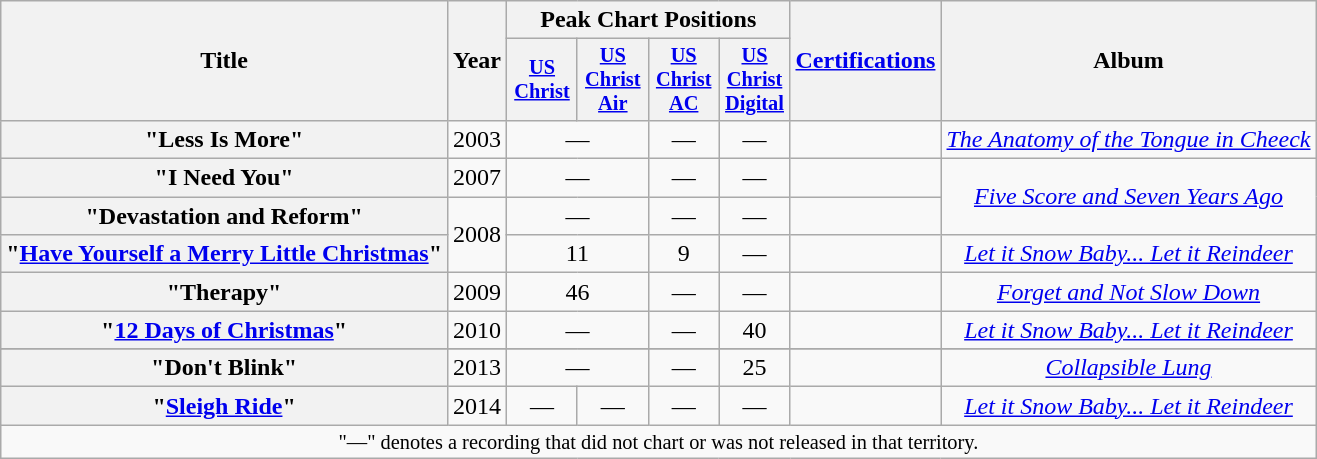<table class="wikitable plainrowheaders" style="text-align:center;">
<tr>
<th rowspan="2">Title</th>
<th rowspan="2">Year</th>
<th colspan="4">Peak Chart Positions</th>
<th rowspan="2"><a href='#'>Certifications</a><br></th>
<th rowspan="2">Album</th>
</tr>
<tr>
<th scope="col" style="width:3em;font-size:85%;"><a href='#'>US<br>Christ</a><br></th>
<th scope="col" style="width:3em;font-size:85%;"><a href='#'>US<br>Christ<br>Air</a><br></th>
<th scope="col" style="width:3em;font-size:85%;"><a href='#'>US<br>Christ<br>AC</a><br></th>
<th scope="col" style="width:3em;font-size:85%;"><a href='#'>US<br>Christ<br>Digital</a><br></th>
</tr>
<tr>
<th scope="row">"Less Is More"</th>
<td>2003</td>
<td colspan="2">—</td>
<td>—</td>
<td>—</td>
<td></td>
<td><em><a href='#'>The Anatomy of the Tongue in Cheeck</a></em></td>
</tr>
<tr>
<th scope="row">"I Need You"</th>
<td>2007</td>
<td colspan="2">—</td>
<td>—</td>
<td>—</td>
<td></td>
<td rowspan="2"><em><a href='#'>Five Score and Seven Years Ago</a></em></td>
</tr>
<tr>
<th scope="row">"Devastation and Reform"</th>
<td rowspan="2">2008</td>
<td colspan="2">—</td>
<td>—</td>
<td>—</td>
<td></td>
</tr>
<tr>
<th scope="row">"<a href='#'>Have Yourself a Merry Little Christmas</a>"</th>
<td colspan="2">11</td>
<td>9</td>
<td>—</td>
<td></td>
<td><em><a href='#'>Let it Snow Baby... Let it Reindeer</a></em></td>
</tr>
<tr>
<th scope="row">"Therapy"</th>
<td>2009</td>
<td colspan="2">46</td>
<td>—</td>
<td>—</td>
<td></td>
<td><em><a href='#'>Forget and Not Slow Down</a></em></td>
</tr>
<tr>
<th scope="row">"<a href='#'>12 Days of Christmas</a>"</th>
<td>2010</td>
<td colspan="2">—</td>
<td>—</td>
<td>40</td>
<td></td>
<td><em><a href='#'>Let it Snow Baby... Let it Reindeer</a></em></td>
</tr>
<tr>
</tr>
<tr>
<th scope="row">"Don't Blink"</th>
<td>2013</td>
<td colspan="2">—</td>
<td>—</td>
<td>25</td>
<td></td>
<td><em><a href='#'>Collapsible Lung</a></em></td>
</tr>
<tr>
<th scope="row">"<a href='#'>Sleigh Ride</a>"</th>
<td>2014</td>
<td>—</td>
<td>—</td>
<td>—</td>
<td>—</td>
<td></td>
<td><em><a href='#'>Let it Snow Baby... Let it Reindeer</a></em></td>
</tr>
<tr>
<td colspan="11" style="font-size:85%">"—" denotes a recording that did not chart or was not released in that territory.</td>
</tr>
</table>
